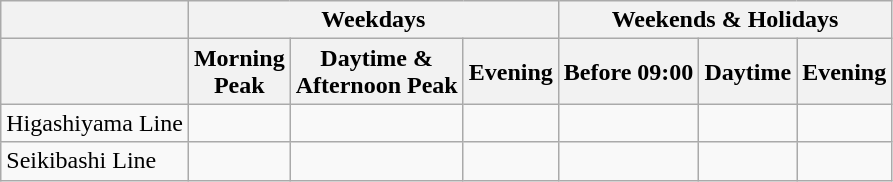<table class="wikitable">
<tr>
<th></th>
<th colspan="3">Weekdays</th>
<th colspan="3">Weekends & Holidays</th>
</tr>
<tr>
<th></th>
<th>Morning<br>Peak</th>
<th>Daytime &<br>Afternoon Peak</th>
<th>Evening</th>
<th>Before 09:00</th>
<th>Daytime</th>
<th>Evening</th>
</tr>
<tr>
<td>Higashiyama Line</td>
<td></td>
<td></td>
<td></td>
<td></td>
<td></td>
<td></td>
</tr>
<tr>
<td>Seikibashi Line</td>
<td></td>
<td></td>
<td></td>
<td></td>
<td></td>
<td></td>
</tr>
</table>
